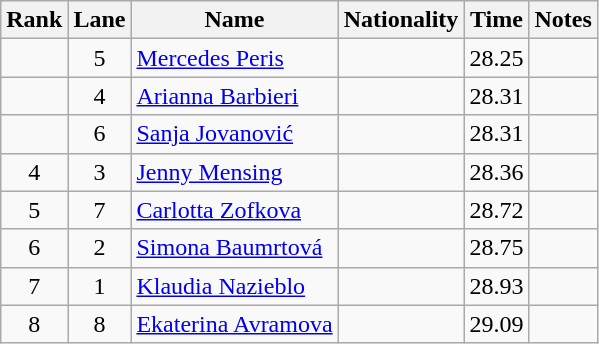<table class="wikitable sortable" style="text-align:center">
<tr>
<th>Rank</th>
<th>Lane</th>
<th>Name</th>
<th>Nationality</th>
<th>Time</th>
<th>Notes</th>
</tr>
<tr>
<td></td>
<td>5</td>
<td align=left><a href='#'>Mercedes Peris</a></td>
<td align=left></td>
<td>28.25</td>
<td></td>
</tr>
<tr>
<td></td>
<td>4</td>
<td align=left><a href='#'>Arianna Barbieri</a></td>
<td align=left></td>
<td>28.31</td>
<td></td>
</tr>
<tr>
<td></td>
<td>6</td>
<td align=left><a href='#'>Sanja Jovanović</a></td>
<td align=left></td>
<td>28.31</td>
<td></td>
</tr>
<tr>
<td>4</td>
<td>3</td>
<td align=left><a href='#'>Jenny Mensing</a></td>
<td align=left></td>
<td>28.36</td>
<td></td>
</tr>
<tr>
<td>5</td>
<td>7</td>
<td align=left><a href='#'>Carlotta Zofkova</a></td>
<td align=left></td>
<td>28.72</td>
<td></td>
</tr>
<tr>
<td>6</td>
<td>2</td>
<td align=left><a href='#'>Simona Baumrtová</a></td>
<td align=left></td>
<td>28.75</td>
<td></td>
</tr>
<tr>
<td>7</td>
<td>1</td>
<td align=left><a href='#'>Klaudia Nazieblo</a></td>
<td align=left></td>
<td>28.93</td>
<td></td>
</tr>
<tr>
<td>8</td>
<td>8</td>
<td align=left><a href='#'>Ekaterina Avramova</a></td>
<td align=left></td>
<td>29.09</td>
<td></td>
</tr>
</table>
